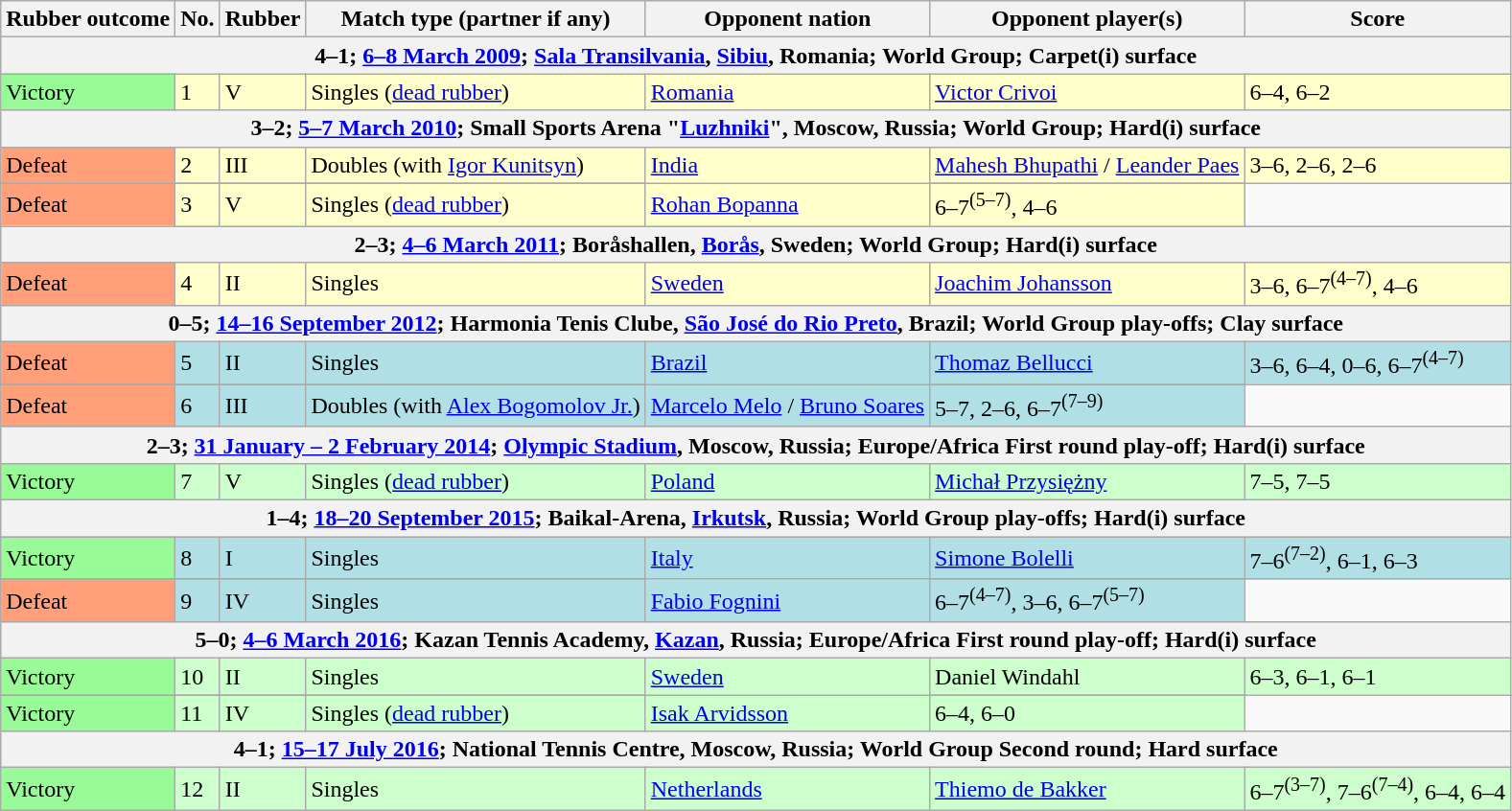<table class=wikitable>
<tr>
<th>Rubber outcome</th>
<th>No.</th>
<th>Rubber</th>
<th>Match type (partner if any)</th>
<th>Opponent nation</th>
<th>Opponent player(s)</th>
<th>Score</th>
</tr>
<tr>
<th colspan=7>4–1; <a href='#'>6–8 March 2009</a>; <a href='#'>Sala Transilvania</a>, <a href='#'>Sibiu</a>, Romania; World Group; Carpet(i) surface</th>
</tr>
<tr bgcolor=#FFFFCC>
<td bgcolor=98FB98>Victory</td>
<td>1</td>
<td>V</td>
<td>Singles (<a href='#'>dead rubber</a>)</td>
<td> <a href='#'>Romania</a></td>
<td><a href='#'>Victor Crivoi</a></td>
<td>6–4, 6–2</td>
</tr>
<tr>
<th colspan=7>3–2; <a href='#'>5–7 March 2010</a>; Small Sports Arena "<a href='#'>Luzhniki</a>", Moscow, Russia; World Group; Hard(i) surface</th>
</tr>
<tr bgcolor=#FFFFCC>
<td bgcolor=FFA07A>Defeat</td>
<td>2</td>
<td>III</td>
<td>Doubles (with <a href='#'>Igor Kunitsyn</a>)</td>
<td rowspan=2> <a href='#'>India</a></td>
<td><a href='#'>Mahesh Bhupathi</a> / <a href='#'>Leander Paes</a></td>
<td>3–6, 2–6, 2–6</td>
</tr>
<tr>
</tr>
<tr bgcolor=#FFFFCC>
<td bgcolor=FFA07A>Defeat</td>
<td>3</td>
<td>V</td>
<td>Singles (<a href='#'>dead rubber</a>)</td>
<td><a href='#'>Rohan Bopanna</a></td>
<td>6–7<sup>(5–7)</sup>, 4–6</td>
</tr>
<tr>
<th colspan=7>2–3; <a href='#'>4–6 March 2011</a>; Boråshallen, <a href='#'>Borås</a>, Sweden; World Group; Hard(i) surface</th>
</tr>
<tr bgcolor=#FFFFCC>
<td bgcolor=FFA07A>Defeat</td>
<td>4</td>
<td>II</td>
<td>Singles</td>
<td> <a href='#'>Sweden</a></td>
<td><a href='#'>Joachim Johansson</a></td>
<td>3–6, 6–7<sup>(4–7)</sup>, 4–6</td>
</tr>
<tr>
<th colspan=7>0–5; <a href='#'>14–16 September 2012</a>; Harmonia Tenis Clube, <a href='#'>São José do Rio Preto</a>, Brazil; World Group play-offs; Clay surface</th>
</tr>
<tr bgcolor=#B0E0E6>
<td bgcolor=FFA07A>Defeat</td>
<td>5</td>
<td>II</td>
<td>Singles</td>
<td rowspan=2> <a href='#'>Brazil</a></td>
<td><a href='#'>Thomaz Bellucci</a></td>
<td>3–6, 6–4, 0–6, 6–7<sup>(4–7)</sup></td>
</tr>
<tr>
</tr>
<tr bgcolor=#B0E0E6>
<td bgcolor=FFA07A>Defeat</td>
<td>6</td>
<td>III</td>
<td>Doubles (with <a href='#'>Alex Bogomolov Jr.</a>)</td>
<td><a href='#'>Marcelo Melo</a> / <a href='#'>Bruno Soares</a></td>
<td>5–7, 2–6, 6–7<sup>(7–9)</sup></td>
</tr>
<tr>
<th colspan=7>2–3; <a href='#'>31 January – 2 February 2014</a>; <a href='#'>Olympic Stadium</a>, Moscow, Russia; Europe/Africa First round play-off; Hard(i) surface</th>
</tr>
<tr bgcolor=#CCFFCC>
<td bgcolor=98FB98>Victory</td>
<td>7</td>
<td>V</td>
<td>Singles (<a href='#'>dead rubber</a>)</td>
<td> <a href='#'>Poland</a></td>
<td><a href='#'>Michał Przysiężny</a></td>
<td>7–5, 7–5</td>
</tr>
<tr>
<th colspan=7>1–4; <a href='#'>18–20 September 2015</a>; Baikal-Arena, <a href='#'>Irkutsk</a>, Russia; World Group play-offs; Hard(i) surface</th>
</tr>
<tr bgcolor=#B0E0E6>
<td bgcolor=98FB98>Victory</td>
<td>8</td>
<td>I</td>
<td>Singles</td>
<td rowspan=2> <a href='#'>Italy</a></td>
<td><a href='#'>Simone Bolelli</a></td>
<td>7–6<sup>(7–2)</sup>, 6–1, 6–3</td>
</tr>
<tr>
</tr>
<tr bgcolor=#B0E0E6>
<td bgcolor=FFA07A>Defeat</td>
<td>9</td>
<td>IV</td>
<td>Singles</td>
<td><a href='#'>Fabio Fognini</a></td>
<td>6–7<sup>(4–7)</sup>, 3–6, 6–7<sup>(5–7)</sup></td>
</tr>
<tr>
<th colspan=7>5–0; <a href='#'>4–6 March 2016</a>; Kazan Tennis Academy, <a href='#'>Kazan</a>, Russia; Europe/Africa First round play-off; Hard(i) surface</th>
</tr>
<tr bgcolor=#CCFFCC>
<td bgcolor=98FB98>Victory</td>
<td>10</td>
<td>II</td>
<td>Singles</td>
<td rowspan=2> <a href='#'>Sweden</a></td>
<td>Daniel Windahl</td>
<td>6–3, 6–1, 6–1</td>
</tr>
<tr>
</tr>
<tr bgcolor=#CCFFCC>
<td bgcolor=98FB98>Victory</td>
<td>11</td>
<td>IV</td>
<td>Singles (<a href='#'>dead rubber</a>)</td>
<td><a href='#'>Isak Arvidsson</a></td>
<td>6–4, 6–0</td>
</tr>
<tr>
<th colspan=7>4–1; <a href='#'>15–17 July 2016</a>; National Tennis Centre, Moscow, Russia; World Group Second round; Hard surface</th>
</tr>
<tr bgcolor=#CCFFCC>
<td bgcolor=98FB98>Victory</td>
<td>12</td>
<td>II</td>
<td>Singles</td>
<td> <a href='#'>Netherlands</a></td>
<td><a href='#'>Thiemo de Bakker</a></td>
<td>6–7<sup>(3–7)</sup>, 7–6<sup>(7–4)</sup>, 6–4, 6–4</td>
</tr>
</table>
